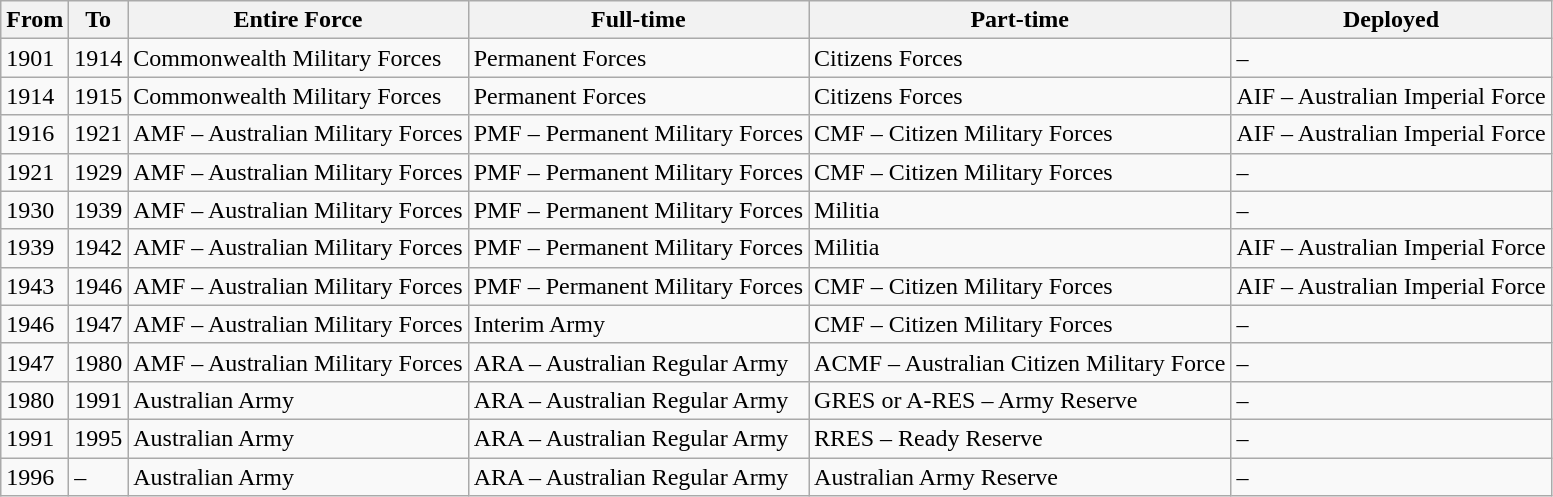<table Class=wikitable>
<tr>
<th>From</th>
<th>To</th>
<th>Entire Force</th>
<th>Full-time</th>
<th>Part-time</th>
<th>Deployed</th>
</tr>
<tr>
<td>1901</td>
<td>1914</td>
<td>Commonwealth Military Forces</td>
<td>Permanent Forces</td>
<td>Citizens Forces</td>
<td>–</td>
</tr>
<tr>
<td>1914</td>
<td>1915</td>
<td>Commonwealth Military Forces</td>
<td>Permanent Forces</td>
<td>Citizens Forces</td>
<td>AIF – Australian Imperial Force</td>
</tr>
<tr>
<td>1916</td>
<td>1921</td>
<td>AMF – Australian Military Forces</td>
<td>PMF – Permanent Military Forces</td>
<td>CMF – Citizen Military Forces</td>
<td>AIF – Australian Imperial Force</td>
</tr>
<tr>
<td>1921</td>
<td>1929</td>
<td>AMF – Australian Military Forces</td>
<td>PMF – Permanent Military Forces</td>
<td>CMF – Citizen Military Forces</td>
<td>–</td>
</tr>
<tr>
<td>1930</td>
<td>1939</td>
<td>AMF – Australian Military Forces</td>
<td>PMF – Permanent Military Forces</td>
<td>Militia</td>
<td>–</td>
</tr>
<tr>
<td>1939</td>
<td>1942</td>
<td>AMF – Australian Military Forces</td>
<td>PMF – Permanent Military Forces</td>
<td>Militia</td>
<td>AIF – Australian Imperial Force</td>
</tr>
<tr>
<td>1943</td>
<td>1946</td>
<td>AMF – Australian Military Forces</td>
<td>PMF – Permanent Military Forces</td>
<td>CMF – Citizen Military Forces</td>
<td>AIF – Australian Imperial Force</td>
</tr>
<tr>
<td>1946</td>
<td>1947</td>
<td>AMF – Australian Military Forces</td>
<td>Interim Army</td>
<td>CMF – Citizen Military Forces</td>
<td>–</td>
</tr>
<tr>
<td>1947</td>
<td>1980</td>
<td>AMF – Australian Military Forces</td>
<td>ARA – Australian Regular Army</td>
<td>ACMF – Australian Citizen Military Force</td>
<td>–</td>
</tr>
<tr>
<td>1980</td>
<td>1991</td>
<td>Australian Army</td>
<td>ARA – Australian Regular Army</td>
<td>GRES or A-RES – Army Reserve</td>
<td>–</td>
</tr>
<tr>
<td>1991</td>
<td>1995</td>
<td>Australian Army</td>
<td>ARA – Australian Regular Army</td>
<td>RRES – Ready Reserve</td>
<td>–</td>
</tr>
<tr>
<td>1996</td>
<td>–</td>
<td>Australian Army</td>
<td>ARA – Australian Regular Army</td>
<td>Australian Army Reserve</td>
<td>–</td>
</tr>
</table>
